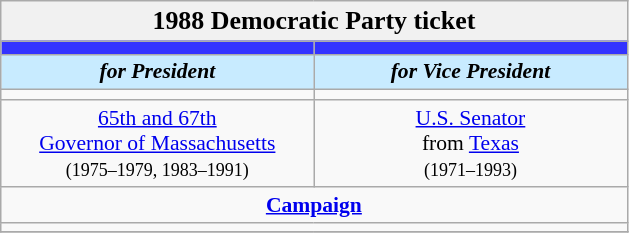<table class="wikitable" style="font-size:90%; text-align:center;">
<tr>
<td style="background:#f1f1f1;" colspan="30"><big><strong>1988 Democratic Party ticket</strong></big></td>
</tr>
<tr>
<th style="width:3em; font-size:135%; background:#3333FF; width:200px;"><a href='#'></a></th>
<th style="width:3em; font-size:135%; background:#3333FF; width:200px;"><a href='#'></a></th>
</tr>
<tr style="color:#000; font-size:100%; background:#c8ebff;">
<td style="width:3em; width:200px;"><strong><em>for President</em></strong></td>
<td style="width:3em; width:200px;"><strong><em>for Vice President</em></strong></td>
</tr>
<tr>
<td></td>
<td></td>
</tr>
<tr>
<td><a href='#'>65th and 67th</a><br><a href='#'>Governor of Massachusetts</a><br><small>(1975–1979, 1983–1991)</small></td>
<td><a href='#'>U.S. Senator</a><br>from <a href='#'>Texas</a><br><small>(1971–1993)</small></td>
</tr>
<tr>
<td colspan=2><a href='#'><strong>Campaign</strong></a></td>
</tr>
<tr>
<td colspan=2></td>
</tr>
<tr>
</tr>
</table>
